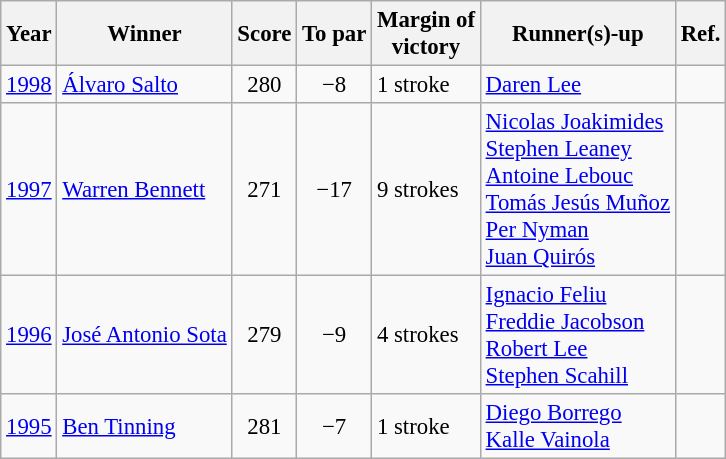<table class=wikitable style="font-size:95%">
<tr>
<th>Year</th>
<th>Winner</th>
<th>Score</th>
<th>To par</th>
<th>Margin of<br>victory</th>
<th>Runner(s)-up</th>
<th>Ref.</th>
</tr>
<tr>
<td><a href='#'>1998</a></td>
<td> <a href='#'>Álvaro Salto</a></td>
<td align=center>280</td>
<td align=center>−8</td>
<td>1 stroke</td>
<td> <a href='#'>Daren Lee</a></td>
<td></td>
</tr>
<tr>
<td><a href='#'>1997</a></td>
<td> <a href='#'>Warren Bennett</a></td>
<td align=center>271</td>
<td align=center>−17</td>
<td>9 strokes</td>
<td> <a href='#'>Nicolas Joakimides</a><br> <a href='#'>Stephen Leaney</a><br> <a href='#'>Antoine Lebouc</a><br> <a href='#'>Tomás Jesús Muñoz</a><br> <a href='#'>Per Nyman</a><br> <a href='#'>Juan Quirós</a></td>
<td></td>
</tr>
<tr>
<td><a href='#'>1996</a></td>
<td> <a href='#'>José Antonio Sota</a></td>
<td align=center>279</td>
<td align=center>−9</td>
<td>4 strokes</td>
<td> <a href='#'>Ignacio Feliu</a><br> <a href='#'>Freddie Jacobson</a><br> <a href='#'>Robert Lee</a><br> <a href='#'>Stephen Scahill</a></td>
<td></td>
</tr>
<tr>
<td><a href='#'>1995</a></td>
<td> <a href='#'>Ben Tinning</a></td>
<td align=center>281</td>
<td align=center>−7</td>
<td>1 stroke</td>
<td> <a href='#'>Diego Borrego</a><br> <a href='#'>Kalle Vainola</a></td>
<td></td>
</tr>
</table>
